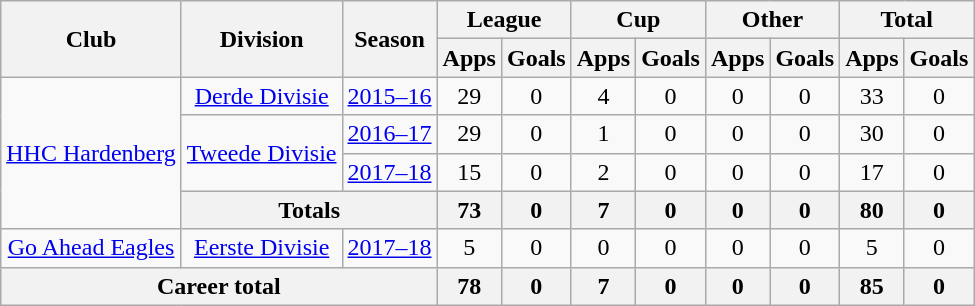<table class="wikitable" style="text-align: center;">
<tr>
<th rowspan="2">Club</th>
<th rowspan="2">Division</th>
<th rowspan="2">Season</th>
<th colspan="2">League</th>
<th colspan="2">Cup</th>
<th colspan="2">Other</th>
<th colspan="2">Total</th>
</tr>
<tr>
<th>Apps</th>
<th>Goals</th>
<th>Apps</th>
<th>Goals</th>
<th>Apps</th>
<th>Goals</th>
<th>Apps</th>
<th>Goals</th>
</tr>
<tr>
<td rowspan="4"><a href='#'>HHC Hardenberg</a></td>
<td rowspan="1"><a href='#'>Derde Divisie</a></td>
<td><a href='#'>2015–16</a></td>
<td>29</td>
<td>0</td>
<td>4</td>
<td>0</td>
<td>0</td>
<td>0</td>
<td>33</td>
<td>0</td>
</tr>
<tr>
<td rowspan="2"><a href='#'>Tweede Divisie</a></td>
<td><a href='#'>2016–17</a></td>
<td>29</td>
<td>0</td>
<td>1</td>
<td>0</td>
<td>0</td>
<td>0</td>
<td>30</td>
<td>0</td>
</tr>
<tr>
<td><a href='#'>2017–18</a></td>
<td>15</td>
<td>0</td>
<td>2</td>
<td>0</td>
<td>0</td>
<td>0</td>
<td>17</td>
<td>0</td>
</tr>
<tr>
<th colspan=2>Totals</th>
<th>73</th>
<th>0</th>
<th>7</th>
<th>0</th>
<th>0</th>
<th>0</th>
<th>80</th>
<th>0</th>
</tr>
<tr>
<td rowspan="1"><a href='#'>Go Ahead Eagles</a></td>
<td rowspan="1"><a href='#'>Eerste Divisie</a></td>
<td><a href='#'>2017–18</a></td>
<td>5</td>
<td>0</td>
<td>0</td>
<td>0</td>
<td>0</td>
<td>0</td>
<td>5</td>
<td>0</td>
</tr>
<tr>
<th colspan=3>Career total</th>
<th>78</th>
<th>0</th>
<th>7</th>
<th>0</th>
<th>0</th>
<th>0</th>
<th>85</th>
<th>0</th>
</tr>
</table>
